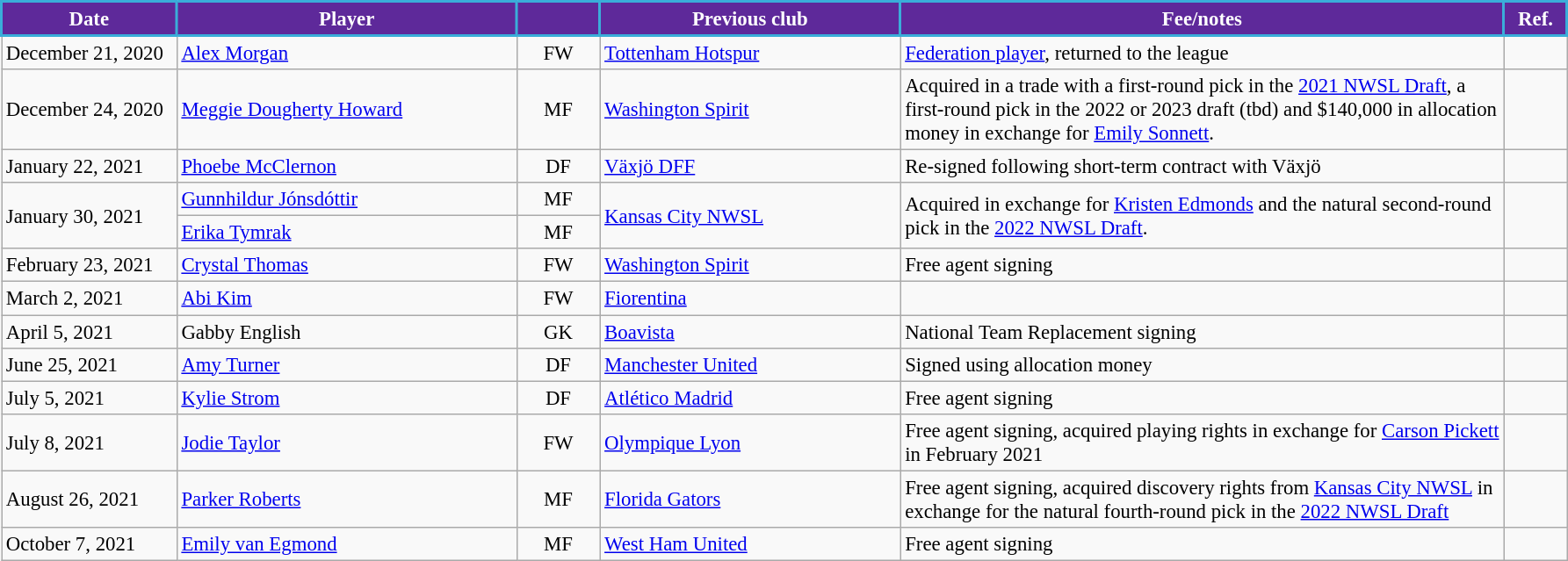<table class="wikitable" style="text-align:left; font-size:95%;">
<tr>
<th style="background:#5E299A; color:white; border:2px solid #3aadd9; width:125px;">Date</th>
<th style="background:#5E299A; color:white; border:2px solid #3aadd9; width:250px;">Player</th>
<th style="background:#5E299A; color:white; border:2px solid #3aadd9; width:55px;"></th>
<th style="background:#5E299A; color:white; border:2px solid #3aadd9; width:220px;">Previous club</th>
<th style="background:#5E299A; color:white; border:2px solid #3aadd9; width:450px;">Fee/notes</th>
<th style="background:#5E299A; color:white; border:2px solid #3aadd9; width:40px;">Ref.</th>
</tr>
<tr>
<td>December 21, 2020</td>
<td> <a href='#'>Alex Morgan</a></td>
<td style="text-align: center;">FW</td>
<td> <a href='#'>Tottenham Hotspur</a></td>
<td><a href='#'>Federation player</a>, returned to the league</td>
<td></td>
</tr>
<tr>
<td>December 24, 2020</td>
<td> <a href='#'>Meggie Dougherty Howard</a></td>
<td style="text-align: center;">MF</td>
<td> <a href='#'>Washington Spirit</a></td>
<td>Acquired in a trade with a first-round pick in the <a href='#'>2021 NWSL Draft</a>, a first-round pick in the 2022 or 2023 draft (tbd) and $140,000 in allocation money in exchange for <a href='#'>Emily Sonnett</a>.</td>
<td></td>
</tr>
<tr>
<td>January 22, 2021</td>
<td> <a href='#'>Phoebe McClernon</a></td>
<td style="text-align: center;">DF</td>
<td> <a href='#'>Växjö DFF</a></td>
<td>Re-signed following short-term contract with Växjö</td>
<td></td>
</tr>
<tr>
<td rowspan=2>January 30, 2021</td>
<td> <a href='#'>Gunnhildur Jónsdóttir</a></td>
<td style="text-align: center;">MF</td>
<td rowspan=2> <a href='#'>Kansas City NWSL</a></td>
<td rowspan=2>Acquired in exchange for <a href='#'>Kristen Edmonds</a> and the natural second-round pick in the <a href='#'>2022 NWSL Draft</a>.</td>
<td rowspan=2></td>
</tr>
<tr>
<td> <a href='#'>Erika Tymrak</a></td>
<td style="text-align: center;">MF</td>
</tr>
<tr>
<td>February 23, 2021</td>
<td> <a href='#'>Crystal Thomas</a></td>
<td style="text-align: center;">FW</td>
<td> <a href='#'>Washington Spirit</a></td>
<td>Free agent signing</td>
<td></td>
</tr>
<tr>
<td>March 2, 2021</td>
<td> <a href='#'>Abi Kim</a></td>
<td style="text-align: center;">FW</td>
<td> <a href='#'>Fiorentina</a></td>
<td></td>
<td></td>
</tr>
<tr>
<td>April 5, 2021</td>
<td> Gabby English</td>
<td style="text-align: center;">GK</td>
<td> <a href='#'>Boavista</a></td>
<td>National Team Replacement signing</td>
<td></td>
</tr>
<tr>
<td>June 25, 2021</td>
<td> <a href='#'>Amy Turner</a></td>
<td style="text-align: center;">DF</td>
<td> <a href='#'>Manchester United</a></td>
<td>Signed using allocation money</td>
<td></td>
</tr>
<tr>
<td>July 5, 2021</td>
<td> <a href='#'>Kylie Strom</a></td>
<td style="text-align: center;">DF</td>
<td> <a href='#'>Atlético Madrid</a></td>
<td>Free agent signing</td>
<td></td>
</tr>
<tr>
<td>July 8, 2021</td>
<td> <a href='#'>Jodie Taylor</a></td>
<td style="text-align: center;">FW</td>
<td> <a href='#'>Olympique Lyon</a></td>
<td>Free agent signing, acquired playing rights in exchange for <a href='#'>Carson Pickett</a> in February 2021</td>
<td></td>
</tr>
<tr>
<td>August 26, 2021</td>
<td> <a href='#'>Parker Roberts</a></td>
<td style="text-align: center;">MF</td>
<td> <a href='#'>Florida Gators</a></td>
<td>Free agent signing, acquired discovery rights from <a href='#'>Kansas City NWSL</a> in exchange for the natural fourth-round pick in the <a href='#'>2022 NWSL Draft</a></td>
<td></td>
</tr>
<tr>
<td>October 7, 2021</td>
<td> <a href='#'>Emily van Egmond</a></td>
<td style="text-align: center;">MF</td>
<td> <a href='#'>West Ham United</a></td>
<td>Free agent signing</td>
<td></td>
</tr>
</table>
